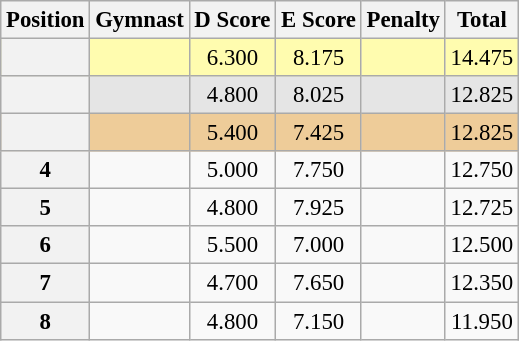<table class="wikitable sortable" style="text-align:center; font-size:95%">
<tr>
<th scope=col>Position</th>
<th scope=col>Gymnast</th>
<th scope=col>D Score</th>
<th scope=col>E Score</th>
<th scope=col>Penalty</th>
<th scope=col>Total</th>
</tr>
<tr bgcolor=fffcaf>
<th scope=row></th>
<td align=left></td>
<td>6.300</td>
<td>8.175</td>
<td></td>
<td>14.475</td>
</tr>
<tr bgcolor=e5e5e5>
<th scope=row></th>
<td align=left></td>
<td>4.800</td>
<td>8.025</td>
<td></td>
<td>12.825</td>
</tr>
<tr bgcolor=eecc99>
<th scope=row></th>
<td align=left></td>
<td>5.400</td>
<td>7.425</td>
<td></td>
<td>12.825</td>
</tr>
<tr>
<th scope=row>4</th>
<td align=left></td>
<td>5.000</td>
<td>7.750</td>
<td></td>
<td>12.750</td>
</tr>
<tr>
<th scope=row>5</th>
<td align=left></td>
<td>4.800</td>
<td>7.925</td>
<td></td>
<td>12.725</td>
</tr>
<tr>
<th scope=row>6</th>
<td align=left></td>
<td>5.500</td>
<td>7.000</td>
<td></td>
<td>12.500</td>
</tr>
<tr>
<th scope=row>7</th>
<td align=left></td>
<td>4.700</td>
<td>7.650</td>
<td></td>
<td>12.350</td>
</tr>
<tr>
<th scope=row>8</th>
<td align=left></td>
<td>4.800</td>
<td>7.150</td>
<td></td>
<td>11.950</td>
</tr>
</table>
